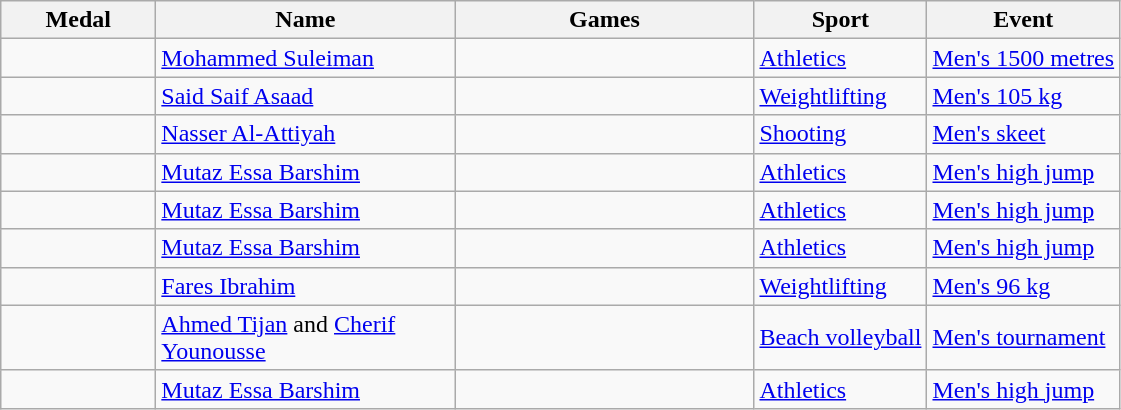<table class="wikitable sortable">
<tr>
<th style="width:6em">Medal</th>
<th style="width:12em">Name</th>
<th style="width:12em">Games</th>
<th>Sport</th>
<th>Event</th>
</tr>
<tr>
<td></td>
<td><a href='#'>Mohammed Suleiman</a></td>
<td></td>
<td> <a href='#'>Athletics</a></td>
<td><a href='#'>Men's 1500 metres</a></td>
</tr>
<tr>
<td></td>
<td><a href='#'>Said Saif Asaad</a></td>
<td></td>
<td> <a href='#'>Weightlifting</a></td>
<td><a href='#'>Men's 105 kg</a></td>
</tr>
<tr>
<td></td>
<td><a href='#'>Nasser Al-Attiyah</a></td>
<td></td>
<td> <a href='#'>Shooting</a></td>
<td><a href='#'>Men's skeet</a></td>
</tr>
<tr>
<td></td>
<td><a href='#'>Mutaz Essa Barshim</a></td>
<td></td>
<td> <a href='#'>Athletics</a></td>
<td><a href='#'>Men's high jump</a></td>
</tr>
<tr>
<td></td>
<td><a href='#'>Mutaz Essa Barshim</a></td>
<td></td>
<td> <a href='#'>Athletics</a></td>
<td><a href='#'>Men's high jump</a></td>
</tr>
<tr>
<td></td>
<td><a href='#'>Mutaz Essa Barshim</a></td>
<td></td>
<td> <a href='#'>Athletics</a></td>
<td><a href='#'>Men's high jump</a></td>
</tr>
<tr>
<td></td>
<td><a href='#'>Fares Ibrahim</a></td>
<td></td>
<td> <a href='#'>Weightlifting</a></td>
<td><a href='#'>Men's 96 kg</a></td>
</tr>
<tr>
<td></td>
<td><a href='#'>Ahmed Tijan</a> and <a href='#'>Cherif Younousse</a></td>
<td></td>
<td> <a href='#'>Beach volleyball</a></td>
<td><a href='#'>Men's tournament</a></td>
</tr>
<tr>
<td></td>
<td><a href='#'>Mutaz Essa Barshim</a></td>
<td></td>
<td> <a href='#'>Athletics</a></td>
<td><a href='#'>Men's high jump</a></td>
</tr>
</table>
